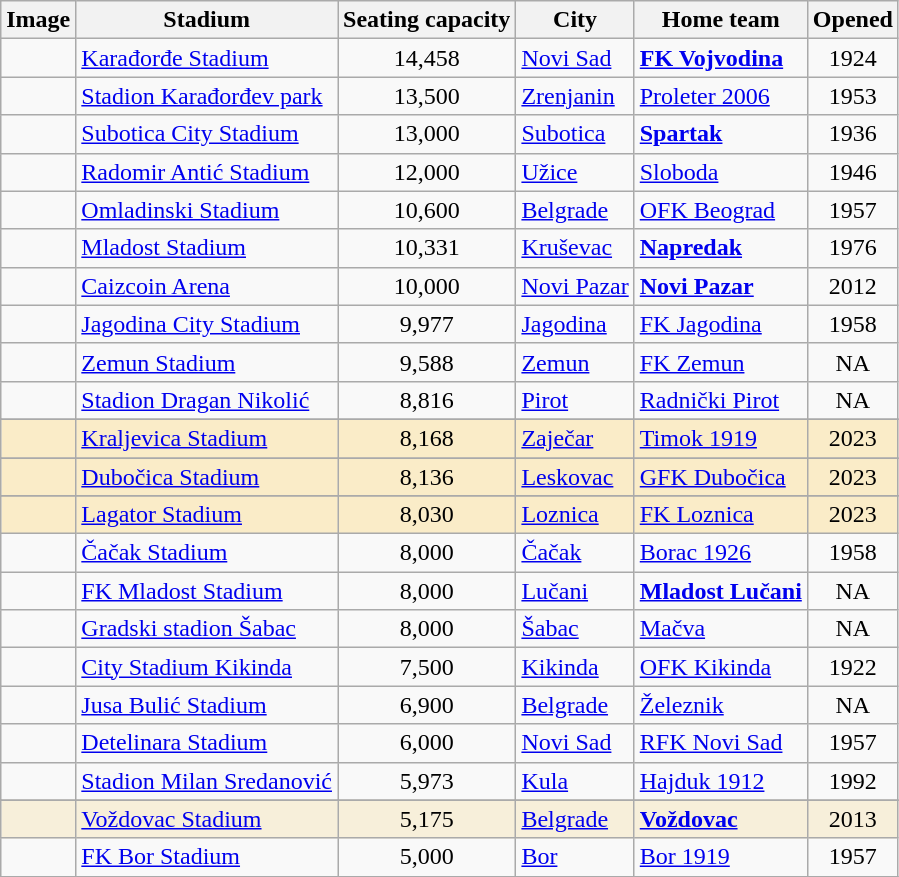<table class="wikitable sortable">
<tr>
<th>Image</th>
<th>Stadium</th>
<th>Seating capacity</th>
<th>City</th>
<th>Home team</th>
<th>Opened</th>
</tr>
<tr>
<td></td>
<td><a href='#'>Karađorđe Stadium</a></td>
<td style="text-align:center;">14,458</td>
<td><a href='#'>Novi Sad</a></td>
<td><strong><a href='#'>FK Vojvodina</a></strong></td>
<td style="text-align:center;">1924</td>
</tr>
<tr>
<td></td>
<td><a href='#'>Stadion Karađorđev park</a></td>
<td style="text-align:center;">13,500</td>
<td><a href='#'>Zrenjanin</a></td>
<td><a href='#'>Proleter 2006</a></td>
<td style="text-align:center;">1953</td>
</tr>
<tr>
<td></td>
<td><a href='#'>Subotica City Stadium</a></td>
<td style="text-align:center;">13,000</td>
<td><a href='#'>Subotica</a></td>
<td><strong><a href='#'>Spartak</a></strong></td>
<td style="text-align:center;">1936</td>
</tr>
<tr>
<td></td>
<td><a href='#'>Radomir Antić Stadium</a></td>
<td style="text-align:center;">12,000</td>
<td><a href='#'>Užice</a></td>
<td><a href='#'>Sloboda</a></td>
<td style="text-align:center;">1946</td>
</tr>
<tr>
<td></td>
<td><a href='#'>Omladinski Stadium</a></td>
<td style="text-align:center;">10,600</td>
<td><a href='#'>Belgrade</a></td>
<td><a href='#'>OFK Beograd</a></td>
<td style="text-align:center;">1957</td>
</tr>
<tr>
<td></td>
<td><a href='#'>Mladost Stadium</a></td>
<td style="text-align:center;">10,331</td>
<td><a href='#'>Kruševac</a></td>
<td><strong><a href='#'>Napredak</a></strong></td>
<td style="text-align:center;">1976</td>
</tr>
<tr>
<td></td>
<td><a href='#'>Caizcoin Arena</a></td>
<td style="text-align:center;">10,000</td>
<td><a href='#'>Novi Pazar</a></td>
<td><strong><a href='#'>Novi Pazar</a></strong></td>
<td style="text-align:center;">2012</td>
</tr>
<tr>
<td></td>
<td><a href='#'>Jagodina City Stadium</a></td>
<td style="text-align:center;">9,977</td>
<td><a href='#'>Jagodina</a></td>
<td><a href='#'>FK Jagodina</a></td>
<td style="text-align:center;">1958</td>
</tr>
<tr>
<td></td>
<td><a href='#'>Zemun Stadium</a></td>
<td style="text-align:center;">9,588</td>
<td><a href='#'>Zemun</a></td>
<td><a href='#'>FK Zemun</a></td>
<td style="text-align:center;">NA</td>
</tr>
<tr>
<td></td>
<td><a href='#'>Stadion Dragan Nikolić</a></td>
<td style="text-align:center;">8,816</td>
<td><a href='#'>Pirot</a></td>
<td><a href='#'>Radnički Pirot</a></td>
<td style="text-align:center;">NA</td>
</tr>
<tr>
</tr>
<tr style="background:#faecc8;">
<td></td>
<td><a href='#'>Kraljevica Stadium</a></td>
<td style="text-align:center;">8,168</td>
<td><a href='#'>Zaječar</a></td>
<td><a href='#'>Timok 1919</a></td>
<td style="text-align:center;">2023</td>
</tr>
<tr>
</tr>
<tr style="background:#faecc8;">
<td></td>
<td><a href='#'>Dubočica Stadium</a></td>
<td style="text-align:center;">8,136</td>
<td><a href='#'>Leskovac</a></td>
<td><a href='#'>GFK Dubočica</a></td>
<td style="text-align:center;">2023</td>
</tr>
<tr>
</tr>
<tr style="background:#faecc8;">
<td></td>
<td><a href='#'>Lagator Stadium</a></td>
<td style="text-align:center;">8,030</td>
<td><a href='#'>Loznica</a></td>
<td><a href='#'>FK Loznica</a></td>
<td style="text-align:center;">2023</td>
</tr>
<tr>
<td></td>
<td><a href='#'>Čačak Stadium</a></td>
<td style="text-align:center;">8,000</td>
<td><a href='#'>Čačak</a></td>
<td><a href='#'>Borac 1926</a></td>
<td style="text-align:center;">1958</td>
</tr>
<tr>
<td></td>
<td><a href='#'>FK Mladost Stadium</a></td>
<td style="text-align:center;">8,000</td>
<td><a href='#'>Lučani</a></td>
<td><strong><a href='#'>Mladost Lučani</a></strong></td>
<td style="text-align:center;">NA</td>
</tr>
<tr>
<td></td>
<td><a href='#'>Gradski stadion Šabac</a></td>
<td style="text-align:center;">8,000</td>
<td><a href='#'>Šabac</a></td>
<td><a href='#'>Mačva</a></td>
<td style="text-align:center;">NA</td>
</tr>
<tr>
<td></td>
<td><a href='#'>City Stadium Kikinda</a></td>
<td style="text-align:center;">7,500</td>
<td><a href='#'>Kikinda</a></td>
<td><a href='#'>OFK Kikinda</a></td>
<td style="text-align:center;">1922</td>
</tr>
<tr>
<td></td>
<td><a href='#'>Jusa Bulić Stadium</a></td>
<td style="text-align:center;">6,900</td>
<td><a href='#'>Belgrade</a></td>
<td><a href='#'>Železnik</a></td>
<td style="text-align:center;">NA</td>
</tr>
<tr>
<td></td>
<td><a href='#'>Detelinara Stadium</a></td>
<td style="text-align:center;">6,000</td>
<td><a href='#'>Novi Sad</a></td>
<td><a href='#'>RFK Novi Sad</a></td>
<td style="text-align:center;">1957</td>
</tr>
<tr>
<td></td>
<td><a href='#'>Stadion Milan Sredanović</a></td>
<td style="text-align:center;">5,973</td>
<td><a href='#'>Kula</a></td>
<td><a href='#'>Hajduk 1912</a></td>
<td style="text-align:center;">1992</td>
</tr>
<tr>
</tr>
<tr style="background:#f7efda;">
<td></td>
<td><a href='#'>Voždovac Stadium</a></td>
<td style="text-align:center;">5,175</td>
<td><a href='#'>Belgrade</a></td>
<td><strong><a href='#'>Voždovac</a></strong></td>
<td style="text-align:center;">2013</td>
</tr>
<tr>
<td></td>
<td><a href='#'>FK Bor Stadium</a></td>
<td style="text-align:center;">5,000</td>
<td><a href='#'>Bor</a></td>
<td><a href='#'>Bor 1919</a></td>
<td style="text-align:center;">1957</td>
</tr>
<tr>
</tr>
</table>
